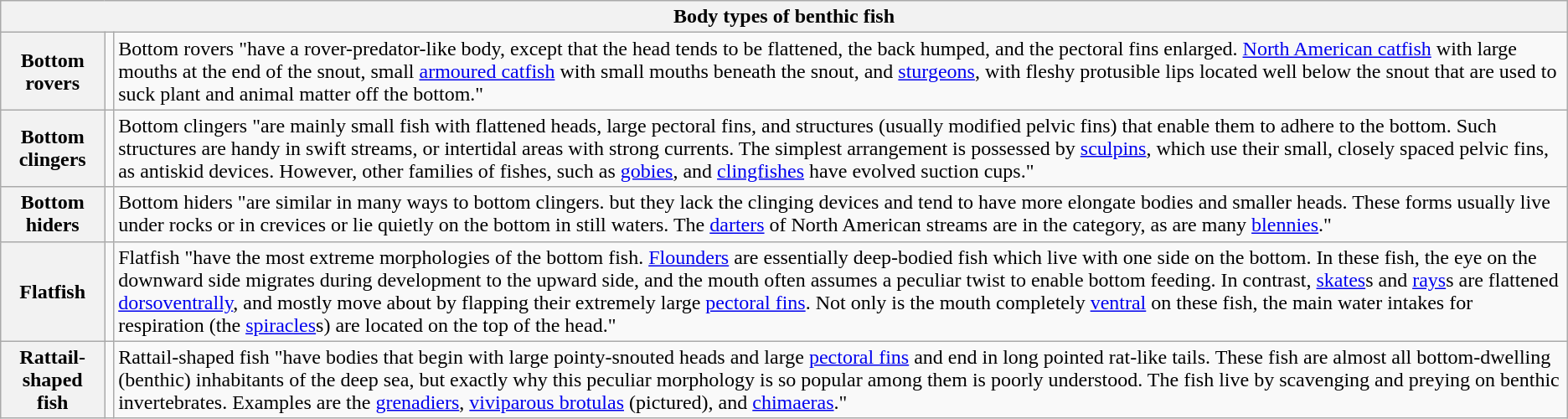<table class="wikitable">
<tr>
<th colspan="3">Body types of benthic fish</th>
</tr>
<tr>
<th>Bottom rovers</th>
<td></td>
<td>Bottom rovers "have a rover-predator-like body, except that the head tends to be flattened, the back humped, and the pectoral fins enlarged. <a href='#'>North American catfish</a> with large mouths at the end of the snout, small <a href='#'>armoured catfish</a>  with small mouths beneath the snout, and <a href='#'>sturgeons</a>, with fleshy protusible lips located well below the snout that are used to suck plant and animal matter off the bottom."</td>
</tr>
<tr>
<th>Bottom clingers</th>
<td></td>
<td>Bottom clingers "are mainly small fish with flattened heads, large pectoral fins, and structures (usually modified pelvic fins) that enable them to adhere to the bottom. Such structures are handy in swift streams, or intertidal areas with strong currents. The simplest arrangement is possessed by <a href='#'>sculpins</a>, which use their small, closely spaced pelvic fins,  as antiskid devices. However, other families of fishes, such as <a href='#'>gobies</a>,  and <a href='#'>clingfishes</a> have evolved suction cups."</td>
</tr>
<tr>
<th>Bottom hiders</th>
<td></td>
<td>Bottom hiders "are similar in many ways to bottom clingers. but they lack the clinging devices and tend to have more elongate bodies and smaller heads. These forms usually live under rocks or in crevices or lie quietly on the bottom in still waters. The <a href='#'>darters</a> of North American streams are in the category, as are many <a href='#'>blennies</a>."</td>
</tr>
<tr>
<th>Flatfish</th>
<td></td>
<td>Flatfish "have the most extreme morphologies of the bottom fish. <a href='#'>Flounders</a> are essentially deep-bodied fish which live with one side on the bottom. In these fish, the eye on the downward side migrates during development to the upward side, and the mouth often assumes a peculiar twist to enable bottom feeding. In contrast, <a href='#'>skates</a>s and <a href='#'>rays</a>s are flattened <a href='#'>dorsoventrally</a>, and mostly move about by flapping their extremely large <a href='#'>pectoral fins</a>. Not only is the mouth completely <a href='#'>ventral</a> on these fish, the main water intakes for respiration (the <a href='#'>spiracles</a>s) are located on the top of the head."</td>
</tr>
<tr>
<th>Rattail-shaped fish</th>
<td></td>
<td>Rattail-shaped fish "have bodies that begin with large pointy-snouted heads and large <a href='#'>pectoral fins</a> and end in long pointed rat-like tails. These fish are almost all bottom-dwelling (benthic) inhabitants of the deep sea, but exactly why this peculiar morphology is so popular among them is poorly understood. The fish live by scavenging and preying on benthic invertebrates. Examples are the <a href='#'>grenadiers</a>, <a href='#'>viviparous brotulas</a> (pictured), and <a href='#'>chimaeras</a>."</td>
</tr>
</table>
